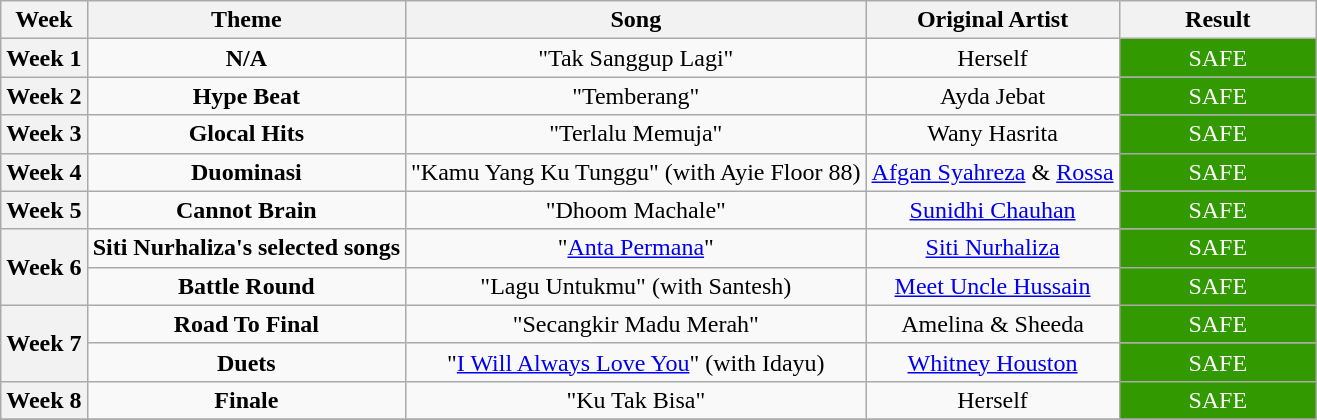<table class="sortable wikitable" style="text-align: center;">
<tr>
<th>Week</th>
<th>Theme</th>
<th>Song</th>
<th>Original Artist</th>
<th>Result</th>
</tr>
<tr>
<th>Week 1</th>
<td><strong>N/A</strong></td>
<td>"Tak Sanggup Lagi"</td>
<td>Herself</td>
<td style="background-color: #339900; color: #ffffff;" width=15%>SAFE</td>
</tr>
<tr>
<th>Week 2</th>
<td><strong>Hype Beat</strong></td>
<td>"Temberang"</td>
<td>Ayda Jebat</td>
<td style="background-color: #339900; color: #ffffff;" width=15%>SAFE</td>
</tr>
<tr>
<th>Week 3</th>
<td><strong>Glocal Hits</strong></td>
<td>"Terlalu Memuja"</td>
<td>Wany Hasrita</td>
<td style="background-color: #339900; color: #ffffff;" width=15%>SAFE</td>
</tr>
<tr>
<th>Week 4</th>
<td><strong>Duominasi</strong></td>
<td>"Kamu Yang Ku Tunggu" (with Ayie Floor 88)</td>
<td><a href='#'>Afgan Syahreza</a> & <a href='#'>Rossa</a></td>
<td style="background-color: #339900; color: #ffffff;" width=15%>SAFE</td>
</tr>
<tr>
<th>Week 5</th>
<td><strong>Cannot Brain</strong></td>
<td>"Dhoom Machale"</td>
<td><a href='#'>Sunidhi Chauhan</a></td>
<td style="background-color: #339900; color: #ffffff;" width=15%>SAFE</td>
</tr>
<tr>
<th rowspan="2">Week 6</th>
<td><strong>Siti Nurhaliza's selected songs</strong></td>
<td>"<a href='#'>Anta Permana</a>"</td>
<td><a href='#'>Siti Nurhaliza</a></td>
<td style="background-color: #339900; color: #ffffff;" width=15%>SAFE</td>
</tr>
<tr>
<td><strong>Battle Round</strong></td>
<td>"Lagu Untukmu" (with Santesh)</td>
<td><a href='#'>Meet Uncle Hussain</a></td>
<td style="background-color: #339900; color: #ffffff;" width=15%>SAFE</td>
</tr>
<tr>
<th rowspan="2">Week 7</th>
<td><strong>Road To Final</strong></td>
<td>"Secangkir Madu Merah"</td>
<td>Amelina & Sheeda</td>
<td style="background-color: #339900; color: #ffffff;" width=15%>SAFE</td>
</tr>
<tr>
<td><strong>Duets</strong></td>
<td>"<a href='#'>I Will Always Love You</a>" (with Idayu)</td>
<td><a href='#'>Whitney Houston</a></td>
<td style="background-color: #339900; color: #ffffff;" width=15%>SAFE</td>
</tr>
<tr>
<th>Week 8</th>
<td><strong>Finale</strong></td>
<td>"Ku Tak Bisa"</td>
<td>Herself</td>
<td style="background-color: #339900; color: #ffffff;" width=15%>SAFE</td>
</tr>
<tr>
</tr>
</table>
